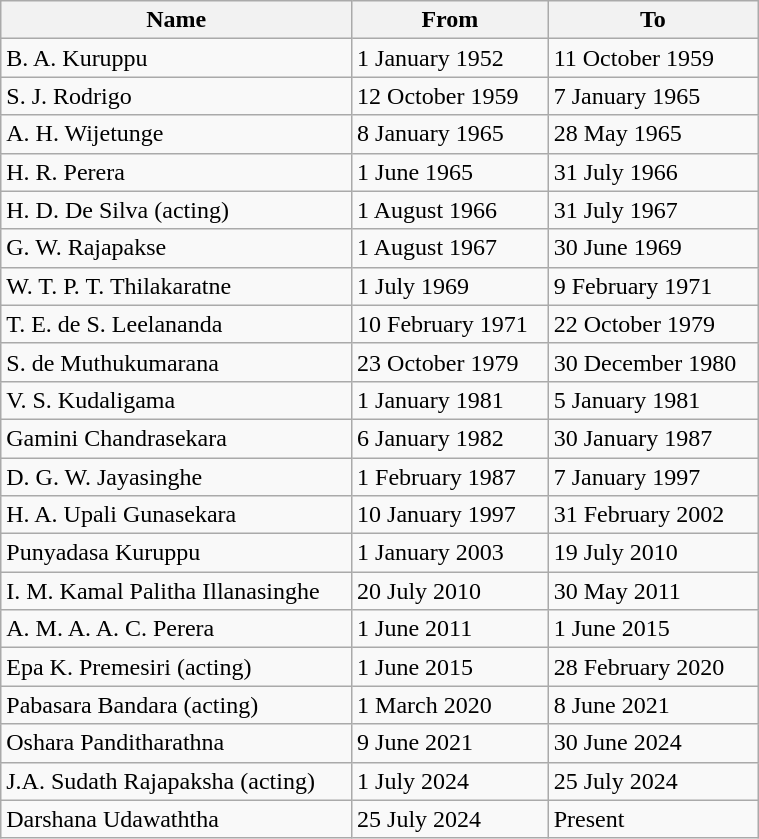<table class="wikitable sortable" style="width: 40%;">
<tr>
<th>Name</th>
<th>From</th>
<th>To</th>
</tr>
<tr>
<td>B. A. Kuruppu</td>
<td>1 January 1952</td>
<td>11 October 1959</td>
</tr>
<tr>
<td>S. J. Rodrigo</td>
<td>12 October 1959</td>
<td>7 January 1965</td>
</tr>
<tr>
<td>A. H. Wijetunge</td>
<td>8 January 1965</td>
<td>28 May 1965</td>
</tr>
<tr>
<td>H. R. Perera</td>
<td>1 June 1965</td>
<td>31 July 1966</td>
</tr>
<tr>
<td>H. D. De Silva (acting)</td>
<td>1 August 1966</td>
<td>31 July 1967</td>
</tr>
<tr>
<td>G. W. Rajapakse</td>
<td>1 August 1967</td>
<td>30 June 1969</td>
</tr>
<tr>
<td>W. T. P. T. Thilakaratne</td>
<td>1 July 1969</td>
<td>9 February 1971</td>
</tr>
<tr>
<td>T. E. de S. Leelananda</td>
<td>10 February 1971</td>
<td>22 October 1979</td>
</tr>
<tr>
<td>S. de Muthukumarana</td>
<td>23 October 1979</td>
<td>30 December 1980</td>
</tr>
<tr>
<td>V. S. Kudaligama</td>
<td>1 January 1981</td>
<td>5 January 1981</td>
</tr>
<tr>
<td>Gamini Chandrasekara</td>
<td>6 January 1982</td>
<td>30 January 1987</td>
</tr>
<tr>
<td>D. G. W. Jayasinghe</td>
<td>1 February 1987</td>
<td>7 January 1997</td>
</tr>
<tr>
<td>H. A. Upali Gunasekara</td>
<td>10 January 1997</td>
<td>31 February 2002</td>
</tr>
<tr>
<td>Punyadasa Kuruppu</td>
<td>1 January 2003</td>
<td>19 July 2010</td>
</tr>
<tr>
<td>I. M. Kamal Palitha Illanasinghe</td>
<td>20 July 2010</td>
<td>30 May 2011</td>
</tr>
<tr>
<td>A. M. A. A. C. Perera</td>
<td>1 June 2011</td>
<td>1 June 2015</td>
</tr>
<tr>
<td>Epa K. Premesiri (acting)</td>
<td>1 June 2015</td>
<td>28 February 2020</td>
</tr>
<tr>
<td>Pabasara Bandara (acting)</td>
<td>1 March 2020</td>
<td>8 June 2021</td>
</tr>
<tr>
<td>Oshara Panditharathna</td>
<td>9 June 2021</td>
<td>30 June 2024</td>
</tr>
<tr>
<td>J.A. Sudath Rajapaksha (acting)</td>
<td>1 July 2024</td>
<td>25 July 2024</td>
</tr>
<tr>
<td>Darshana Udawaththa</td>
<td>25 July 2024</td>
<td>Present</td>
</tr>
</table>
